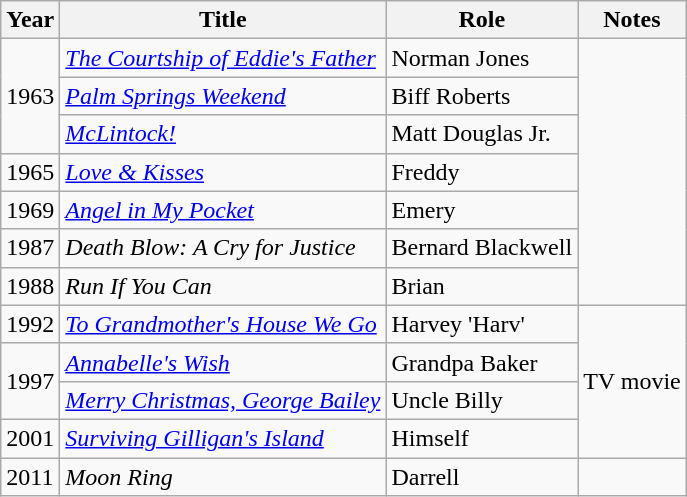<table class="wikitable sortable">
<tr>
<th>Year</th>
<th>Title</th>
<th>Role</th>
<th>Notes</th>
</tr>
<tr>
<td rowspan="3">1963</td>
<td><em><a href='#'>The Courtship of Eddie's Father</a></em></td>
<td>Norman Jones</td>
<td rowspan="7"></td>
</tr>
<tr>
<td><em><a href='#'>Palm Springs Weekend</a></em></td>
<td>Biff Roberts</td>
</tr>
<tr>
<td><em><a href='#'>McLintock!</a></em></td>
<td>Matt Douglas Jr.</td>
</tr>
<tr>
<td>1965</td>
<td><em><a href='#'>Love & Kisses</a></em></td>
<td>Freddy</td>
</tr>
<tr>
<td>1969</td>
<td><em><a href='#'>Angel in My Pocket</a></em></td>
<td>Emery</td>
</tr>
<tr>
<td>1987</td>
<td><em>Death Blow: A Cry for Justice</em></td>
<td>Bernard Blackwell</td>
</tr>
<tr>
<td>1988</td>
<td><em>Run If You Can</em></td>
<td>Brian</td>
</tr>
<tr>
<td>1992</td>
<td><em><a href='#'>To Grandmother's House We Go</a></em></td>
<td>Harvey 'Harv'</td>
<td rowspan="4">TV movie</td>
</tr>
<tr>
<td rowspan="2">1997</td>
<td><em><a href='#'>Annabelle's Wish</a></em></td>
<td>Grandpa Baker</td>
</tr>
<tr>
<td><em><a href='#'>Merry Christmas, George Bailey</a></em></td>
<td>Uncle Billy</td>
</tr>
<tr>
<td>2001</td>
<td><em><a href='#'>Surviving Gilligan's Island</a></em></td>
<td>Himself</td>
</tr>
<tr>
<td>2011</td>
<td><em>Moon Ring</em></td>
<td>Darrell</td>
<td></td>
</tr>
</table>
